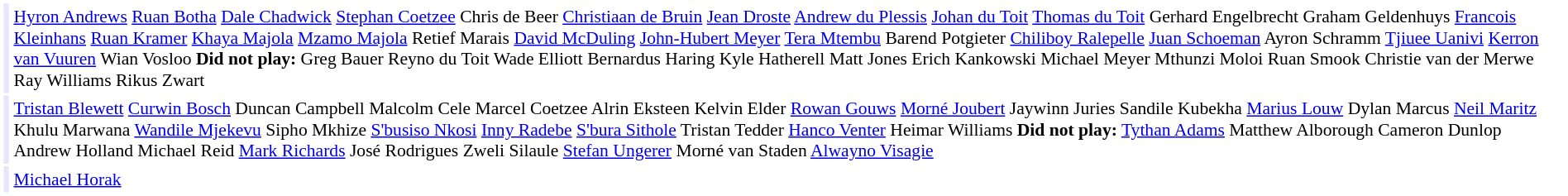<table cellpadding="2" style="border: 1px solid white; font-size:90%;">
<tr>
<td style="text-align:right;" bgcolor="lavender"></td>
<td style="text-align:left;"><a href='#'>Hyron Andrews</a> <a href='#'>Ruan Botha</a> <a href='#'>Dale Chadwick</a> <a href='#'>Stephan Coetzee</a> Chris de Beer <a href='#'>Christiaan de Bruin</a> <a href='#'>Jean Droste</a> <a href='#'>Andrew du Plessis</a> <a href='#'>Johan du Toit</a> <a href='#'>Thomas du Toit</a> Gerhard Engelbrecht Graham Geldenhuys <a href='#'>Francois Kleinhans</a> <a href='#'>Ruan Kramer</a> <a href='#'>Khaya Majola</a> <a href='#'>Mzamo Majola</a> Retief Marais <a href='#'>David McDuling</a> <a href='#'>John-Hubert Meyer</a> <a href='#'>Tera Mtembu</a> Barend Potgieter <a href='#'>Chiliboy Ralepelle</a> <a href='#'>Juan Schoeman</a> Ayron Schramm <a href='#'>Tjiuee Uanivi</a> <a href='#'>Kerron van Vuuren</a> Wian Vosloo <strong>Did not play:</strong> Greg Bauer Reyno du Toit Wade Elliott Bernardus Haring Kyle Hatherell Matt Jones Erich Kankowski Michael Meyer Mthunzi Moloi Ruan Smook Christie van der Merwe Ray Williams Rikus Zwart</td>
</tr>
<tr>
<td style="text-align:right;" bgcolor="lavender"></td>
<td style="text-align:left;"><a href='#'>Tristan Blewett</a> <a href='#'>Curwin Bosch</a> Duncan Campbell Malcolm Cele Marcel Coetzee Alrin Eksteen Kelvin Elder <a href='#'>Rowan Gouws</a> <a href='#'>Morné Joubert</a> Jaywinn Juries Sandile Kubekha <a href='#'>Marius Louw</a> Dylan Marcus <a href='#'>Neil Maritz</a> Khulu Marwana <a href='#'>Wandile Mjekevu</a> Sipho Mkhize <a href='#'>S'busiso Nkosi</a> <a href='#'>Inny Radebe</a> <a href='#'>S'bura Sithole</a> Tristan Tedder <a href='#'>Hanco Venter</a> Heimar Williams <strong>Did not play:</strong> <a href='#'>Tythan Adams</a> Matthew Alborough Cameron Dunlop Andrew Holland Michael Reid <a href='#'>Mark Richards</a> José Rodrigues Zweli Silaule <a href='#'>Stefan Ungerer</a> Morné van Staden <a href='#'>Alwayno Visagie</a></td>
</tr>
<tr>
<td style="text-align:right;" bgcolor="lavender"></td>
<td style="text-align:left;"><a href='#'>Michael Horak</a></td>
</tr>
</table>
